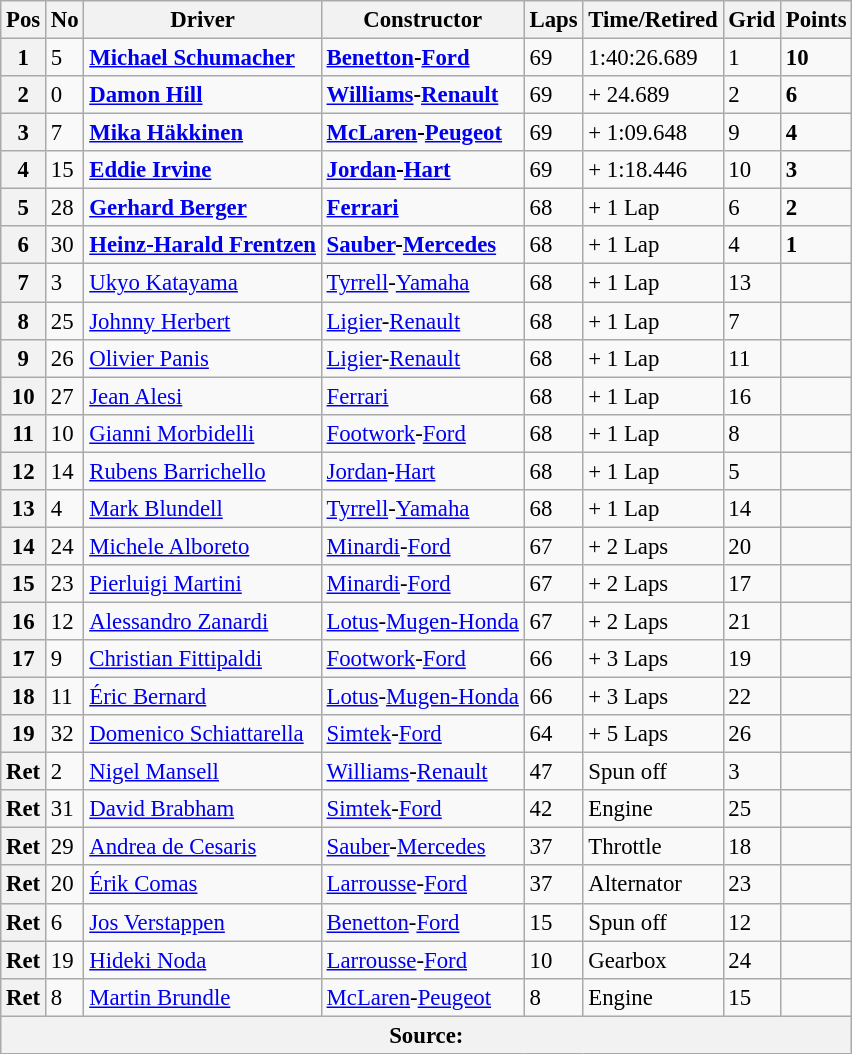<table class="wikitable" style="font-size: 95%;">
<tr>
<th>Pos</th>
<th>No</th>
<th>Driver</th>
<th>Constructor</th>
<th>Laps</th>
<th>Time/Retired</th>
<th>Grid</th>
<th>Points</th>
</tr>
<tr>
<th>1</th>
<td>5</td>
<td> <strong><a href='#'>Michael Schumacher</a></strong></td>
<td><strong><a href='#'>Benetton</a>-<a href='#'>Ford</a></strong></td>
<td>69</td>
<td>1:40:26.689</td>
<td>1</td>
<td><strong>10</strong></td>
</tr>
<tr>
<th>2</th>
<td>0</td>
<td> <strong><a href='#'>Damon Hill</a></strong></td>
<td><strong><a href='#'>Williams</a>-<a href='#'>Renault</a></strong></td>
<td>69</td>
<td>+ 24.689</td>
<td>2</td>
<td><strong>6</strong></td>
</tr>
<tr>
<th>3</th>
<td>7</td>
<td> <strong><a href='#'>Mika Häkkinen</a></strong></td>
<td><strong><a href='#'>McLaren</a>-<a href='#'>Peugeot</a></strong></td>
<td>69</td>
<td>+ 1:09.648</td>
<td>9</td>
<td><strong>4</strong></td>
</tr>
<tr>
<th>4</th>
<td>15</td>
<td> <strong><a href='#'>Eddie Irvine</a></strong></td>
<td><strong><a href='#'>Jordan</a>-<a href='#'>Hart</a></strong></td>
<td>69</td>
<td>+ 1:18.446</td>
<td>10</td>
<td><strong>3</strong></td>
</tr>
<tr>
<th>5</th>
<td>28</td>
<td> <strong><a href='#'>Gerhard Berger</a></strong></td>
<td><strong><a href='#'>Ferrari</a></strong></td>
<td>68</td>
<td>+ 1 Lap</td>
<td>6</td>
<td><strong>2</strong></td>
</tr>
<tr>
<th>6</th>
<td>30</td>
<td> <strong><a href='#'>Heinz-Harald Frentzen</a></strong></td>
<td><strong><a href='#'>Sauber</a>-<a href='#'>Mercedes</a></strong></td>
<td>68</td>
<td>+ 1 Lap</td>
<td>4</td>
<td><strong>1</strong></td>
</tr>
<tr>
<th>7</th>
<td>3</td>
<td> <a href='#'>Ukyo Katayama</a></td>
<td><a href='#'>Tyrrell</a>-<a href='#'>Yamaha</a></td>
<td>68</td>
<td>+ 1 Lap</td>
<td>13</td>
<td> </td>
</tr>
<tr>
<th>8</th>
<td>25</td>
<td> <a href='#'>Johnny Herbert</a></td>
<td><a href='#'>Ligier</a>-<a href='#'>Renault</a></td>
<td>68</td>
<td>+ 1 Lap</td>
<td>7</td>
<td> </td>
</tr>
<tr>
<th>9</th>
<td>26</td>
<td> <a href='#'>Olivier Panis</a></td>
<td><a href='#'>Ligier</a>-<a href='#'>Renault</a></td>
<td>68</td>
<td>+ 1 Lap</td>
<td>11</td>
<td> </td>
</tr>
<tr>
<th>10</th>
<td>27</td>
<td> <a href='#'>Jean Alesi</a></td>
<td><a href='#'>Ferrari</a></td>
<td>68</td>
<td>+ 1 Lap</td>
<td>16</td>
<td> </td>
</tr>
<tr>
<th>11</th>
<td>10</td>
<td> <a href='#'>Gianni Morbidelli</a></td>
<td><a href='#'>Footwork</a>-<a href='#'>Ford</a></td>
<td>68</td>
<td>+ 1 Lap</td>
<td>8</td>
<td> </td>
</tr>
<tr>
<th>12</th>
<td>14</td>
<td> <a href='#'>Rubens Barrichello</a></td>
<td><a href='#'>Jordan</a>-<a href='#'>Hart</a></td>
<td>68</td>
<td>+ 1 Lap</td>
<td>5</td>
<td> </td>
</tr>
<tr>
<th>13</th>
<td>4</td>
<td> <a href='#'>Mark Blundell</a></td>
<td><a href='#'>Tyrrell</a>-<a href='#'>Yamaha</a></td>
<td>68</td>
<td>+ 1 Lap</td>
<td>14</td>
<td> </td>
</tr>
<tr>
<th>14</th>
<td>24</td>
<td> <a href='#'>Michele Alboreto</a></td>
<td><a href='#'>Minardi</a>-<a href='#'>Ford</a></td>
<td>67</td>
<td>+ 2 Laps</td>
<td>20</td>
<td> </td>
</tr>
<tr>
<th>15</th>
<td>23</td>
<td> <a href='#'>Pierluigi Martini</a></td>
<td><a href='#'>Minardi</a>-<a href='#'>Ford</a></td>
<td>67</td>
<td>+ 2 Laps</td>
<td>17</td>
<td> </td>
</tr>
<tr>
<th>16</th>
<td>12</td>
<td> <a href='#'>Alessandro Zanardi</a></td>
<td><a href='#'>Lotus</a>-<a href='#'>Mugen-Honda</a></td>
<td>67</td>
<td>+ 2 Laps</td>
<td>21</td>
<td> </td>
</tr>
<tr>
<th>17</th>
<td>9</td>
<td> <a href='#'>Christian Fittipaldi</a></td>
<td><a href='#'>Footwork</a>-<a href='#'>Ford</a></td>
<td>66</td>
<td>+ 3 Laps</td>
<td>19</td>
<td> </td>
</tr>
<tr>
<th>18</th>
<td>11</td>
<td> <a href='#'>Éric Bernard</a></td>
<td><a href='#'>Lotus</a>-<a href='#'>Mugen-Honda</a></td>
<td>66</td>
<td>+ 3 Laps</td>
<td>22</td>
<td> </td>
</tr>
<tr>
<th>19</th>
<td>32</td>
<td> <a href='#'>Domenico Schiattarella</a></td>
<td><a href='#'>Simtek</a>-<a href='#'>Ford</a></td>
<td>64</td>
<td>+ 5 Laps</td>
<td>26</td>
<td> </td>
</tr>
<tr>
<th>Ret</th>
<td>2</td>
<td> <a href='#'>Nigel Mansell</a></td>
<td><a href='#'>Williams</a>-<a href='#'>Renault</a></td>
<td>47</td>
<td>Spun off</td>
<td>3</td>
<td> </td>
</tr>
<tr>
<th>Ret</th>
<td>31</td>
<td> <a href='#'>David Brabham</a></td>
<td><a href='#'>Simtek</a>-<a href='#'>Ford</a></td>
<td>42</td>
<td>Engine</td>
<td>25</td>
<td> </td>
</tr>
<tr>
<th>Ret</th>
<td>29</td>
<td> <a href='#'>Andrea de Cesaris</a></td>
<td><a href='#'>Sauber</a>-<a href='#'>Mercedes</a></td>
<td>37</td>
<td>Throttle</td>
<td>18</td>
<td> </td>
</tr>
<tr>
<th>Ret</th>
<td>20</td>
<td> <a href='#'>Érik Comas</a></td>
<td><a href='#'>Larrousse</a>-<a href='#'>Ford</a></td>
<td>37</td>
<td>Alternator</td>
<td>23</td>
<td> </td>
</tr>
<tr>
<th>Ret</th>
<td>6</td>
<td> <a href='#'>Jos Verstappen</a></td>
<td><a href='#'>Benetton</a>-<a href='#'>Ford</a></td>
<td>15</td>
<td>Spun off</td>
<td>12</td>
<td> </td>
</tr>
<tr>
<th>Ret</th>
<td>19</td>
<td> <a href='#'>Hideki Noda</a></td>
<td><a href='#'>Larrousse</a>-<a href='#'>Ford</a></td>
<td>10</td>
<td>Gearbox</td>
<td>24</td>
<td> </td>
</tr>
<tr>
<th>Ret</th>
<td>8</td>
<td> <a href='#'>Martin Brundle</a></td>
<td><a href='#'>McLaren</a>-<a href='#'>Peugeot</a></td>
<td>8</td>
<td>Engine</td>
<td>15</td>
<td> </td>
</tr>
<tr>
<th colspan="8">Source:</th>
</tr>
</table>
